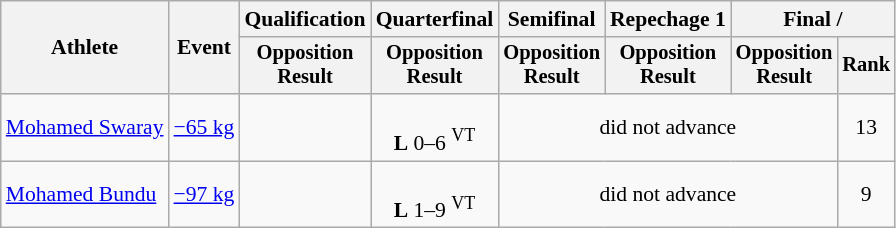<table class="wikitable" style="font-size:90%">
<tr>
<th rowspan=2>Athlete</th>
<th rowspan=2>Event</th>
<th>Qualification</th>
<th>Quarterfinal</th>
<th>Semifinal</th>
<th>Repechage 1</th>
<th colspan=2>Final / </th>
</tr>
<tr style="font-size: 95%">
<th>Opposition<br>Result</th>
<th>Opposition<br>Result</th>
<th>Opposition<br>Result</th>
<th>Opposition<br>Result</th>
<th>Opposition<br>Result</th>
<th>Rank</th>
</tr>
<tr align=center>
<td align=left><a href='#'>Mohamed Swaray</a></td>
<td align=left><a href='#'>−65 kg</a></td>
<td></td>
<td><br><strong>L</strong> 0–6 <sup>VT</sup></td>
<td colspan=3>did not advance</td>
<td>13</td>
</tr>
<tr align=center>
<td align=left><a href='#'>Mohamed Bundu</a></td>
<td align=left><a href='#'>−97 kg</a></td>
<td></td>
<td><br><strong>L</strong> 1–9 <sup>VT</sup></td>
<td colspan=3>did not advance</td>
<td>9</td>
</tr>
</table>
